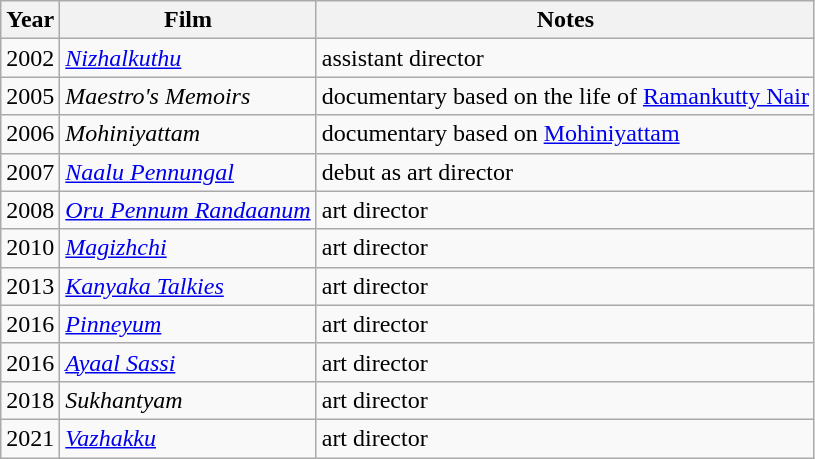<table class="wikitable sortable">
<tr>
<th>Year</th>
<th>Film</th>
<th>Notes</th>
</tr>
<tr>
<td>2002</td>
<td><em><a href='#'>Nizhalkuthu</a></em></td>
<td>assistant director</td>
</tr>
<tr>
<td>2005</td>
<td><em>Maestro's Memoirs</em></td>
<td>documentary based on the life of <a href='#'>Ramankutty Nair</a></td>
</tr>
<tr>
<td>2006</td>
<td><em>Mohiniyattam</em></td>
<td>documentary based on <a href='#'>Mohiniyattam</a></td>
</tr>
<tr>
<td>2007</td>
<td><em><a href='#'>Naalu Pennungal</a></em></td>
<td>debut as art director</td>
</tr>
<tr>
<td>2008</td>
<td><em><a href='#'>Oru Pennum Randaanum</a></em></td>
<td>art director</td>
</tr>
<tr>
<td>2010</td>
<td><em><a href='#'>Magizhchi</a></em></td>
<td>art director</td>
</tr>
<tr>
<td>2013</td>
<td><em><a href='#'>Kanyaka Talkies</a></em></td>
<td>art director</td>
</tr>
<tr>
<td>2016</td>
<td><em><a href='#'>Pinneyum</a></em></td>
<td>art director</td>
</tr>
<tr>
<td>2016</td>
<td><em><a href='#'>Ayaal Sassi</a></em></td>
<td>art director</td>
</tr>
<tr>
<td>2018</td>
<td><em>Sukhantyam</em></td>
<td>art director</td>
</tr>
<tr>
<td>2021</td>
<td><em><a href='#'>Vazhakku</a></em></td>
<td>art director</td>
</tr>
</table>
